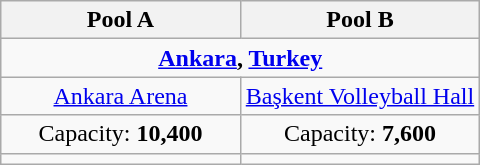<table class=wikitable style=text-align:center>
<tr>
<th width=50%>Pool A</th>
<th width=50%>Pool B</th>
</tr>
<tr>
<td colspan="2"> <strong><a href='#'>Ankara</a>, <a href='#'>Turkey</a></strong></td>
</tr>
<tr>
<td><a href='#'>Ankara Arena</a></td>
<td><a href='#'>Başkent Volleyball Hall</a></td>
</tr>
<tr>
<td>Capacity: <strong>10,400</strong></td>
<td>Capacity: <strong>7,600</strong></td>
</tr>
<tr>
<td></td>
<td></td>
</tr>
</table>
